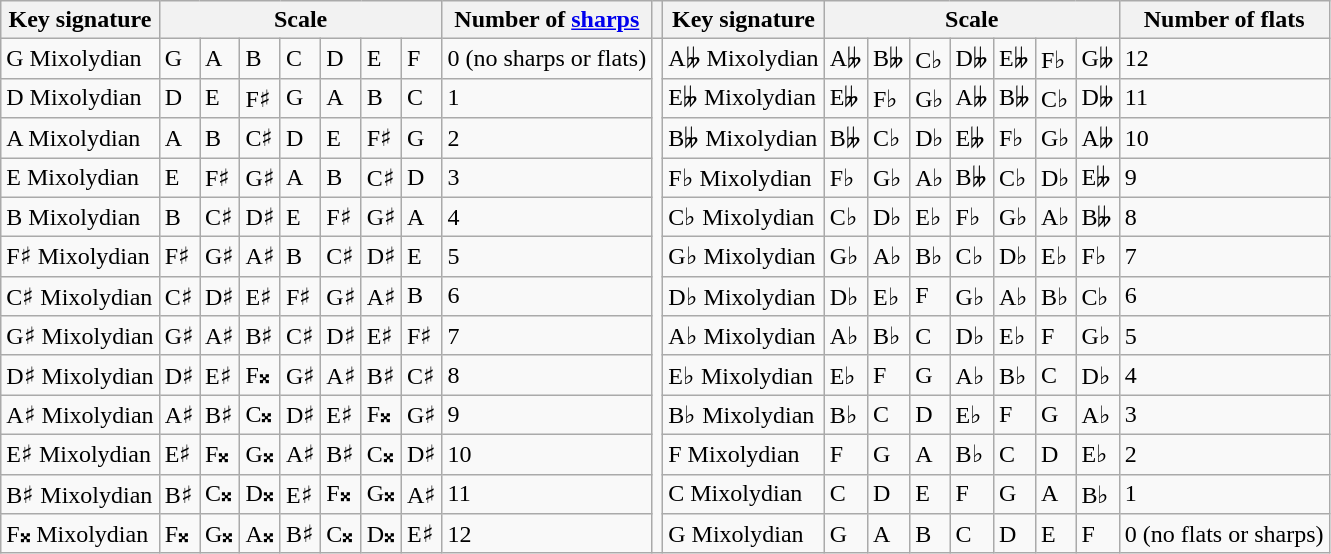<table class="wikitable">
<tr>
<th>Key signature</th>
<th colspan="7">Scale</th>
<th>Number of <a href='#'>sharps</a></th>
<th></th>
<th>Key signature</th>
<th colspan="7">Scale</th>
<th>Number of flats</th>
</tr>
<tr>
<td>G Mixolydian</td>
<td>G</td>
<td>A</td>
<td>B</td>
<td>C</td>
<td>D</td>
<td>E</td>
<td>F</td>
<td>0 (no sharps or flats)</td>
<td rowspan="13"></td>
<td>A𝄫 Mixolydian</td>
<td>A𝄫</td>
<td>B𝄫</td>
<td>C♭</td>
<td>D𝄫</td>
<td>E𝄫</td>
<td>F♭</td>
<td>G𝄫</td>
<td>12</td>
</tr>
<tr>
<td>D Mixolydian</td>
<td>D</td>
<td>E</td>
<td>F♯</td>
<td>G</td>
<td>A</td>
<td>B</td>
<td>C</td>
<td>1</td>
<td>E𝄫 Mixolydian</td>
<td>E𝄫</td>
<td>F♭</td>
<td>G♭</td>
<td>A𝄫</td>
<td>B𝄫</td>
<td>C♭</td>
<td>D𝄫</td>
<td>11</td>
</tr>
<tr>
<td>A Mixolydian</td>
<td>A</td>
<td>B</td>
<td>C♯</td>
<td>D</td>
<td>E</td>
<td>F♯</td>
<td>G</td>
<td>2</td>
<td>B𝄫 Mixolydian</td>
<td>B𝄫</td>
<td>C♭</td>
<td>D♭</td>
<td>E𝄫</td>
<td>F♭</td>
<td>G♭</td>
<td>A𝄫</td>
<td>10</td>
</tr>
<tr>
<td>E Mixolydian</td>
<td>E</td>
<td>F♯</td>
<td>G♯</td>
<td>A</td>
<td>B</td>
<td>C♯</td>
<td>D</td>
<td>3</td>
<td>F♭ Mixolydian</td>
<td>F♭</td>
<td>G♭</td>
<td>A♭</td>
<td>B𝄫</td>
<td>C♭</td>
<td>D♭</td>
<td>E𝄫</td>
<td>9</td>
</tr>
<tr>
<td>B Mixolydian</td>
<td>B</td>
<td>C♯</td>
<td>D♯</td>
<td>E</td>
<td>F♯</td>
<td>G♯</td>
<td>A</td>
<td>4</td>
<td>C♭ Mixolydian</td>
<td>C♭</td>
<td>D♭</td>
<td>E♭</td>
<td>F♭</td>
<td>G♭</td>
<td>A♭</td>
<td>B𝄫</td>
<td>8</td>
</tr>
<tr>
<td>F♯ Mixolydian</td>
<td>F♯</td>
<td>G♯</td>
<td>A♯</td>
<td>B</td>
<td>C♯</td>
<td>D♯</td>
<td>E</td>
<td>5</td>
<td>G♭ Mixolydian</td>
<td>G♭</td>
<td>A♭</td>
<td>B♭</td>
<td>C♭</td>
<td>D♭</td>
<td>E♭</td>
<td>F♭</td>
<td>7</td>
</tr>
<tr>
<td>C♯ Mixolydian</td>
<td>C♯</td>
<td>D♯</td>
<td>E♯</td>
<td>F♯</td>
<td>G♯</td>
<td>A♯</td>
<td>B</td>
<td>6</td>
<td>D♭ Mixolydian</td>
<td>D♭</td>
<td>E♭</td>
<td>F</td>
<td>G♭</td>
<td>A♭</td>
<td>B♭</td>
<td>C♭</td>
<td>6</td>
</tr>
<tr>
<td>G♯ Mixolydian</td>
<td>G♯</td>
<td>A♯</td>
<td>B♯</td>
<td>C♯</td>
<td>D♯</td>
<td>E♯</td>
<td>F♯</td>
<td>7</td>
<td>A♭ Mixolydian</td>
<td>A♭</td>
<td>B♭</td>
<td>C</td>
<td>D♭</td>
<td>E♭</td>
<td>F</td>
<td>G♭</td>
<td>5</td>
</tr>
<tr>
<td>D♯ Mixolydian</td>
<td>D♯</td>
<td>E♯</td>
<td>F𝄪</td>
<td>G♯</td>
<td>A♯</td>
<td>B♯</td>
<td>C♯</td>
<td>8</td>
<td>E♭ Mixolydian</td>
<td>E♭</td>
<td>F</td>
<td>G</td>
<td>A♭</td>
<td>B♭</td>
<td>C</td>
<td>D♭</td>
<td>4</td>
</tr>
<tr>
<td>A♯ Mixolydian</td>
<td>A♯</td>
<td>B♯</td>
<td>C𝄪</td>
<td>D♯</td>
<td>E♯</td>
<td>F𝄪</td>
<td>G♯</td>
<td>9</td>
<td>B♭ Mixolydian</td>
<td>B♭</td>
<td>C</td>
<td>D</td>
<td>E♭</td>
<td>F</td>
<td>G</td>
<td>A♭</td>
<td>3</td>
</tr>
<tr>
<td>E♯ Mixolydian</td>
<td>E♯</td>
<td>F𝄪</td>
<td>G𝄪</td>
<td>A♯</td>
<td>B♯</td>
<td>C𝄪</td>
<td>D♯</td>
<td>10</td>
<td>F Mixolydian</td>
<td>F</td>
<td>G</td>
<td>A</td>
<td>B♭</td>
<td>C</td>
<td>D</td>
<td>E♭</td>
<td>2</td>
</tr>
<tr>
<td>B♯ Mixolydian</td>
<td>B♯</td>
<td>C𝄪</td>
<td>D𝄪</td>
<td>E♯</td>
<td>F𝄪</td>
<td>G𝄪</td>
<td>A♯</td>
<td>11</td>
<td>C Mixolydian</td>
<td>C</td>
<td>D</td>
<td>E</td>
<td>F</td>
<td>G</td>
<td>A</td>
<td>B♭</td>
<td>1</td>
</tr>
<tr>
<td>F𝄪 Mixolydian</td>
<td>F𝄪</td>
<td>G𝄪</td>
<td>A𝄪</td>
<td>B♯</td>
<td>C𝄪</td>
<td>D𝄪</td>
<td>E♯</td>
<td>12</td>
<td>G Mixolydian</td>
<td>G</td>
<td>A</td>
<td>B</td>
<td>C</td>
<td>D</td>
<td>E</td>
<td>F</td>
<td>0  (no flats or sharps)</td>
</tr>
</table>
